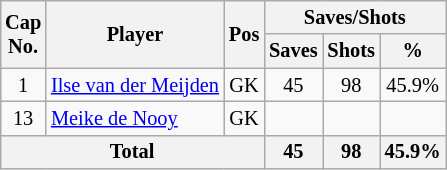<table class="wikitable sortable" style="text-align: center; font-size: 85%; margin-left: 1em;">
<tr>
<th rowspan="2">Cap<br>No.</th>
<th rowspan="2">Player</th>
<th rowspan="2">Pos</th>
<th colspan="3">Saves/Shots</th>
</tr>
<tr>
<th>Saves</th>
<th>Shots</th>
<th>%</th>
</tr>
<tr>
<td>1</td>
<td style="text-align: left;" data-sort-value="Meijden, Ilse Van Der"><a href='#'>Ilse van der Meijden</a></td>
<td>GK</td>
<td>45</td>
<td>98</td>
<td>45.9%</td>
</tr>
<tr>
<td>13</td>
<td style="text-align: left;" data-sort-value="Nooy, Meike De"><a href='#'>Meike de Nooy</a></td>
<td>GK</td>
<td></td>
<td></td>
<td></td>
</tr>
<tr>
<th colspan="3">Total</th>
<th>45</th>
<th>98</th>
<th>45.9%</th>
</tr>
</table>
